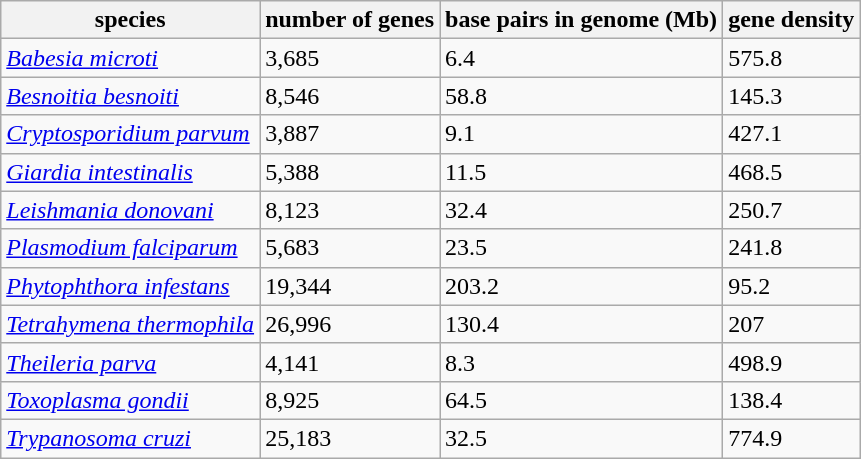<table class="wikitable">
<tr>
<th>species</th>
<th>number of genes</th>
<th>base pairs in genome (Mb)</th>
<th>gene density</th>
</tr>
<tr>
<td><em><a href='#'>Babesia microti</a></em></td>
<td>3,685</td>
<td>6.4</td>
<td>575.8</td>
</tr>
<tr>
<td><em><a href='#'>Besnoitia besnoiti</a></em></td>
<td>8,546</td>
<td>58.8</td>
<td>145.3</td>
</tr>
<tr>
<td><em><a href='#'>Cryptosporidium parvum</a></em></td>
<td>3,887</td>
<td>9.1</td>
<td>427.1</td>
</tr>
<tr>
<td><em><a href='#'>Giardia intestinalis</a></em></td>
<td>5,388</td>
<td>11.5</td>
<td>468.5</td>
</tr>
<tr>
<td><em><a href='#'>Leishmania donovani</a></em></td>
<td>8,123</td>
<td>32.4</td>
<td>250.7</td>
</tr>
<tr>
<td><em><a href='#'>Plasmodium falciparum</a></em></td>
<td>5,683</td>
<td>23.5</td>
<td>241.8</td>
</tr>
<tr>
<td><em><a href='#'>Phytophthora infestans</a></em></td>
<td>19,344</td>
<td>203.2</td>
<td>95.2</td>
</tr>
<tr>
<td><em><a href='#'>Tetrahymena thermophila</a></em></td>
<td>26,996</td>
<td>130.4</td>
<td>207</td>
</tr>
<tr>
<td><em><a href='#'>Theileria parva</a></em></td>
<td>4,141</td>
<td>8.3</td>
<td>498.9</td>
</tr>
<tr>
<td><em><a href='#'>Toxoplasma gondii</a></em></td>
<td>8,925</td>
<td>64.5</td>
<td>138.4</td>
</tr>
<tr>
<td><em><a href='#'>Trypanosoma cruzi</a></em></td>
<td>25,183</td>
<td>32.5</td>
<td>774.9</td>
</tr>
</table>
